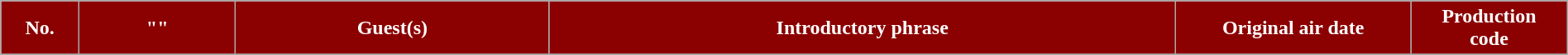<table class="wikitable plainrowheaders" style="width:100%; margin:auto;">
<tr>
<th style="background-color: #8B0000; color:#ffffff" width=5%><abbr>No.</abbr></th>
<th style="background-color: #8B0000; color:#ffffff" width=10%>"<a href='#'></a>"</th>
<th style="background-color: #8B0000; color:#ffffff" width=20%>Guest(s)</th>
<th style="background-color: #8B0000; color:#ffffff" width=40%>Introductory phrase</th>
<th style="background-color: #8B0000; color:#ffffff" width=15%>Original air date</th>
<th style="background-color: #8B0000; color:#ffffff" width=10%>Production <br> code</th>
</tr>
<tr>
</tr>
</table>
